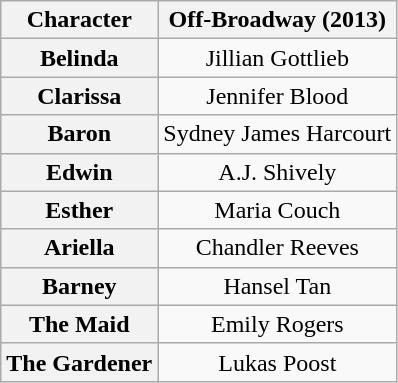<table class="wikitable" style="width:1000;">
<tr>
<th>Character</th>
<th>Off-Broadway (2013)</th>
</tr>
<tr>
<th>Belinda</th>
<td colspan='2' align=center>Jillian Gottlieb</td>
</tr>
<tr>
<th>Clarissa</th>
<td colspan '2' align=center>Jennifer Blood</td>
</tr>
<tr>
<th>Baron</th>
<td colspan '2' align=center>Sydney James Harcourt</td>
</tr>
<tr>
<th>Edwin</th>
<td colspan '2' align=center>A.J. Shively</td>
</tr>
<tr>
<th>Esther</th>
<td colspan '2' align=center>Maria Couch</td>
</tr>
<tr>
<th>Ariella</th>
<td colspan '2' align=center>Chandler Reeves</td>
</tr>
<tr>
<th>Barney</th>
<td colspan '2' align=center>Hansel Tan</td>
</tr>
<tr>
<th>The Maid</th>
<td colspan '2' align=center>Emily Rogers</td>
</tr>
<tr>
<th>The Gardener</th>
<td colspan '2' align=center>Lukas Poost</td>
</tr>
</table>
